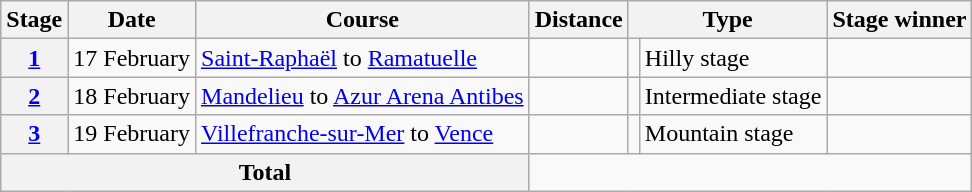<table class="wikitable">
<tr>
<th scope="col">Stage</th>
<th scope="col">Date</th>
<th scope="col">Course</th>
<th scope="col">Distance</th>
<th scope="col" colspan="2">Type</th>
<th scope="col">Stage winner</th>
</tr>
<tr>
<th scope="row"><a href='#'>1</a></th>
<td style="text-align:center;">17 February</td>
<td><a href='#'>Saint-Raphaël</a> to <a href='#'>Ramatuelle</a></td>
<td style="text-align:center;"></td>
<td></td>
<td>Hilly stage</td>
<td></td>
</tr>
<tr>
<th scope="row"><a href='#'>2</a></th>
<td style="text-align:center;">18 February</td>
<td><a href='#'>Mandelieu</a> to <a href='#'>Azur Arena Antibes</a></td>
<td style="text-align:center;"></td>
<td></td>
<td>Intermediate stage</td>
<td></td>
</tr>
<tr>
<th scope="row"><a href='#'>3</a></th>
<td style="text-align:center;">19 February</td>
<td><a href='#'>Villefranche-sur-Mer</a> to <a href='#'>Vence</a></td>
<td style="text-align:center;"></td>
<td></td>
<td>Mountain stage</td>
<td></td>
</tr>
<tr>
<th colspan="3">Total</th>
<td colspan="4" style="text-align:center;"></td>
</tr>
</table>
